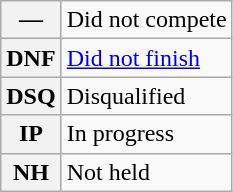<table class="wikitable">
<tr>
<th scope="row">—</th>
<td>Did not compete</td>
</tr>
<tr>
<th scope="row">DNF</th>
<td><a href='#'>Did not finish</a></td>
</tr>
<tr>
<th scope="row">DSQ</th>
<td>Disqualified</td>
</tr>
<tr>
<th scope="row">IP</th>
<td>In progress</td>
</tr>
<tr>
<th scope="row">NH</th>
<td>Not held</td>
</tr>
</table>
